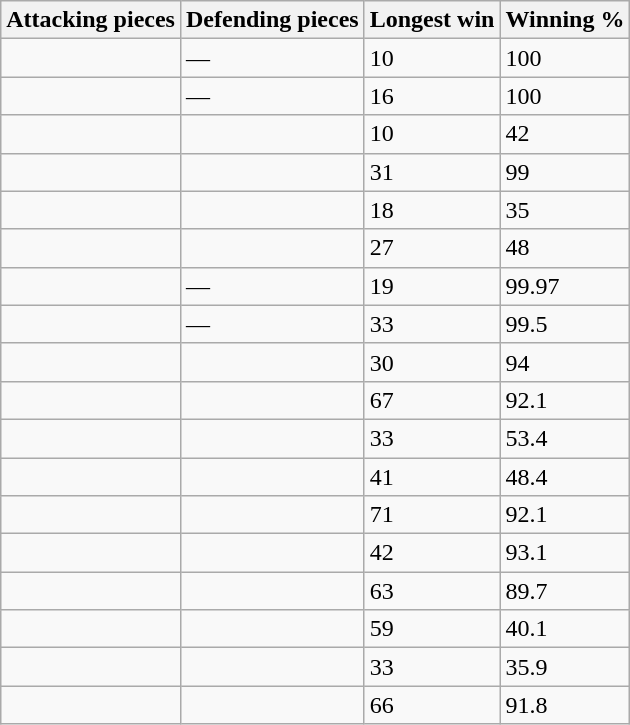<table class="wikitable mw-collapsible mw-collapsed sortable">
<tr>
<th>Attacking pieces</th>
<th>Defending pieces</th>
<th>Longest win</th>
<th>Winning %</th>
</tr>
<tr>
<td></td>
<td>—</td>
<td>10</td>
<td>100</td>
</tr>
<tr>
<td></td>
<td>—</td>
<td>16</td>
<td>100</td>
</tr>
<tr>
<td></td>
<td></td>
<td>10</td>
<td>42</td>
</tr>
<tr>
<td></td>
<td></td>
<td>31</td>
<td>99</td>
</tr>
<tr>
<td></td>
<td></td>
<td>18</td>
<td>35</td>
</tr>
<tr>
<td></td>
<td></td>
<td>27</td>
<td>48</td>
</tr>
<tr>
<td></td>
<td>—</td>
<td>19</td>
<td>99.97</td>
</tr>
<tr>
<td></td>
<td>—</td>
<td>33</td>
<td>99.5</td>
</tr>
<tr>
<td></td>
<td></td>
<td>30</td>
<td>94</td>
</tr>
<tr>
<td></td>
<td></td>
<td>67</td>
<td>92.1</td>
</tr>
<tr>
<td></td>
<td></td>
<td>33</td>
<td>53.4</td>
</tr>
<tr>
<td></td>
<td></td>
<td>41</td>
<td>48.4</td>
</tr>
<tr>
<td></td>
<td></td>
<td>71</td>
<td>92.1</td>
</tr>
<tr>
<td></td>
<td></td>
<td>42</td>
<td>93.1</td>
</tr>
<tr>
<td></td>
<td></td>
<td>63</td>
<td>89.7</td>
</tr>
<tr>
<td></td>
<td></td>
<td>59</td>
<td>40.1</td>
</tr>
<tr>
<td></td>
<td></td>
<td>33</td>
<td>35.9</td>
</tr>
<tr>
<td></td>
<td></td>
<td>66</td>
<td>91.8</td>
</tr>
</table>
